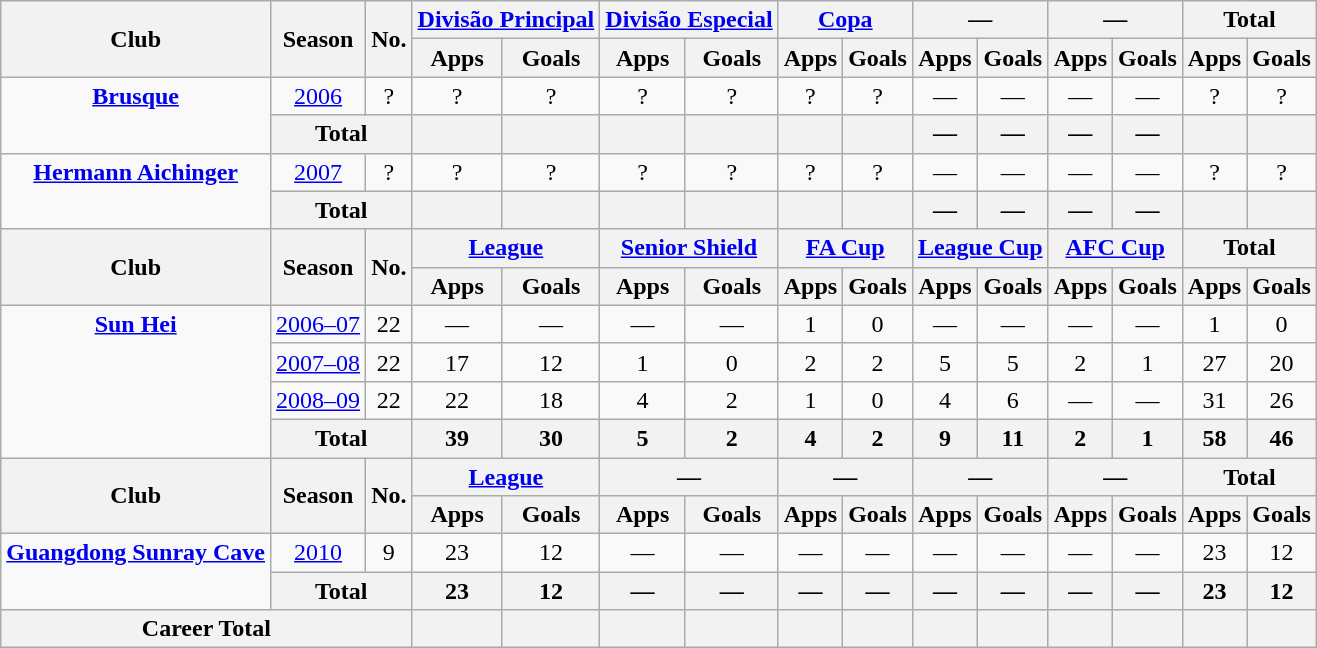<table class="wikitable" style="text-align: center;">
<tr>
<th rowspan="2">Club</th>
<th rowspan="2">Season</th>
<th rowspan="2">No.</th>
<th colspan="2"><a href='#'>Divisão Principal</a></th>
<th colspan="2"><a href='#'>Divisão Especial</a></th>
<th colspan="2"><a href='#'>Copa</a></th>
<th colspan="2">—</th>
<th colspan="2">—</th>
<th colspan="2">Total</th>
</tr>
<tr>
<th>Apps</th>
<th>Goals</th>
<th>Apps</th>
<th>Goals</th>
<th>Apps</th>
<th>Goals</th>
<th>Apps</th>
<th>Goals</th>
<th>Apps</th>
<th>Goals</th>
<th>Apps</th>
<th>Goals</th>
</tr>
<tr>
<td rowspan="2" valign="top"><strong><a href='#'>Brusque</a></strong></td>
<td><a href='#'>2006</a></td>
<td>?</td>
<td>?</td>
<td>?</td>
<td>?</td>
<td>?</td>
<td>?</td>
<td>?</td>
<td>—</td>
<td>—</td>
<td>—</td>
<td>—</td>
<td>?</td>
<td>?</td>
</tr>
<tr>
<th colspan="2">Total</th>
<th></th>
<th></th>
<th></th>
<th></th>
<th></th>
<th></th>
<th>—</th>
<th>—</th>
<th>—</th>
<th>—</th>
<th></th>
<th></th>
</tr>
<tr>
<td rowspan="2" valign="top"><strong><a href='#'>Hermann Aichinger</a></strong></td>
<td><a href='#'>2007</a></td>
<td>?</td>
<td>?</td>
<td>?</td>
<td>?</td>
<td>?</td>
<td>?</td>
<td>?</td>
<td>—</td>
<td>—</td>
<td>—</td>
<td>—</td>
<td>?</td>
<td>?</td>
</tr>
<tr>
<th colspan="2">Total</th>
<th></th>
<th></th>
<th></th>
<th></th>
<th></th>
<th></th>
<th>—</th>
<th>—</th>
<th>—</th>
<th>—</th>
<th></th>
<th></th>
</tr>
<tr>
<th rowspan="2">Club</th>
<th rowspan="2">Season</th>
<th rowspan="2">No.</th>
<th colspan="2"><a href='#'>League</a></th>
<th colspan="2"><a href='#'>Senior Shield</a></th>
<th colspan="2"><a href='#'>FA Cup</a></th>
<th colspan="2"><a href='#'>League Cup</a></th>
<th colspan="2"><a href='#'>AFC Cup</a></th>
<th colspan="2">Total</th>
</tr>
<tr>
<th>Apps</th>
<th>Goals</th>
<th>Apps</th>
<th>Goals</th>
<th>Apps</th>
<th>Goals</th>
<th>Apps</th>
<th>Goals</th>
<th>Apps</th>
<th>Goals</th>
<th>Apps</th>
<th>Goals</th>
</tr>
<tr>
<td rowspan="4" valign="top"><strong><a href='#'>Sun Hei</a></strong></td>
<td><a href='#'>2006–07</a></td>
<td>22</td>
<td>—</td>
<td>—</td>
<td>—</td>
<td>—</td>
<td>1</td>
<td>0</td>
<td>—</td>
<td>—</td>
<td>—</td>
<td>—</td>
<td>1</td>
<td>0</td>
</tr>
<tr>
<td><a href='#'>2007–08</a></td>
<td>22</td>
<td>17</td>
<td>12</td>
<td>1</td>
<td>0</td>
<td>2</td>
<td>2</td>
<td>5</td>
<td>5</td>
<td>2</td>
<td>1</td>
<td>27</td>
<td>20</td>
</tr>
<tr>
<td><a href='#'>2008–09</a></td>
<td>22</td>
<td>22</td>
<td>18</td>
<td>4</td>
<td>2</td>
<td>1</td>
<td>0</td>
<td>4</td>
<td>6</td>
<td>—</td>
<td>—</td>
<td>31</td>
<td>26</td>
</tr>
<tr>
<th colspan="2">Total</th>
<th>39</th>
<th>30</th>
<th>5</th>
<th>2</th>
<th>4</th>
<th>2</th>
<th>9</th>
<th>11</th>
<th>2</th>
<th>1</th>
<th>58</th>
<th>46</th>
</tr>
<tr>
<th rowspan="2">Club</th>
<th rowspan="2">Season</th>
<th rowspan="2">No.</th>
<th colspan="2"><a href='#'>League</a></th>
<th colspan="2">—</th>
<th colspan="2">—</th>
<th colspan="2">—</th>
<th colspan="2">—</th>
<th colspan="2">Total</th>
</tr>
<tr>
<th>Apps</th>
<th>Goals</th>
<th>Apps</th>
<th>Goals</th>
<th>Apps</th>
<th>Goals</th>
<th>Apps</th>
<th>Goals</th>
<th>Apps</th>
<th>Goals</th>
<th>Apps</th>
<th>Goals</th>
</tr>
<tr>
<td rowspan="2" valign="top"><strong><a href='#'>Guangdong Sunray Cave</a></strong></td>
<td><a href='#'>2010</a></td>
<td>9</td>
<td>23</td>
<td>12</td>
<td>—</td>
<td>—</td>
<td>—</td>
<td>—</td>
<td>—</td>
<td>—</td>
<td>—</td>
<td>—</td>
<td>23</td>
<td>12</td>
</tr>
<tr>
<th colspan="2">Total</th>
<th>23</th>
<th>12</th>
<th>—</th>
<th>—</th>
<th>—</th>
<th>—</th>
<th>—</th>
<th>—</th>
<th>—</th>
<th>—</th>
<th>23</th>
<th>12</th>
</tr>
<tr>
<th colspan="3">Career Total</th>
<th></th>
<th></th>
<th></th>
<th></th>
<th></th>
<th></th>
<th></th>
<th></th>
<th></th>
<th></th>
<th></th>
<th></th>
</tr>
</table>
